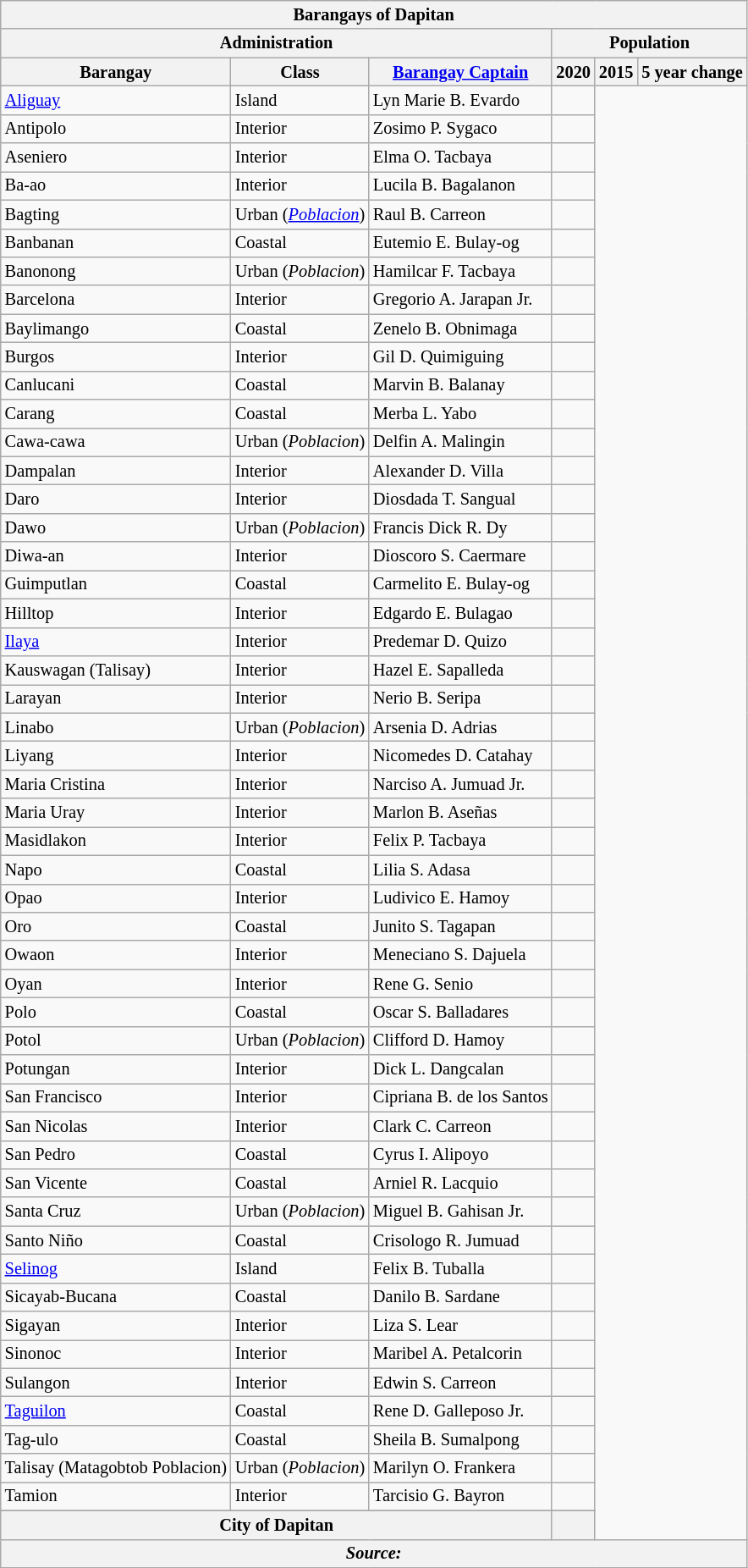<table class="wikitable sortable" style="font-size:85%;">
<tr>
<th colspan="6">Barangays of Dapitan</th>
</tr>
<tr>
<th colspan="3">Administration</th>
<th colspan="3">Population</th>
</tr>
<tr style="background:#efefcc;">
<th style="text-align:center;">Barangay</th>
<th style="text-align:center;">Class</th>
<th style="text-align:center;"><a href='#'>Barangay Captain</a></th>
<th style="text-align:center;">2020</th>
<th style="text-align:center;">2015</th>
<th>5 year change</th>
</tr>
<tr style=>
<td><a href='#'>Aliguay</a></td>
<td>Island</td>
<td>Lyn Marie B. Evardo</td>
<td></td>
</tr>
<tr style=>
<td>Antipolo</td>
<td>Interior</td>
<td>Zosimo P. Sygaco</td>
<td></td>
</tr>
<tr style=>
<td>Aseniero</td>
<td>Interior</td>
<td>Elma O. Tacbaya</td>
<td></td>
</tr>
<tr style=>
<td>Ba-ao</td>
<td>Interior</td>
<td>Lucila B. Bagalanon</td>
<td></td>
</tr>
<tr style=>
<td>Bagting</td>
<td>Urban (<em><a href='#'>Poblacion</a></em>)</td>
<td>Raul B. Carreon</td>
<td></td>
</tr>
<tr style=>
<td>Banbanan</td>
<td>Coastal</td>
<td>Eutemio E. Bulay-og</td>
<td></td>
</tr>
<tr style=>
<td>Banonong</td>
<td>Urban (<em>Poblacion</em>)</td>
<td>Hamilcar F. Tacbaya</td>
<td></td>
</tr>
<tr style=>
<td>Barcelona</td>
<td>Interior</td>
<td>Gregorio A. Jarapan Jr.</td>
<td></td>
</tr>
<tr style=>
<td>Baylimango</td>
<td>Coastal</td>
<td>Zenelo B. Obnimaga</td>
<td></td>
</tr>
<tr style=>
<td>Burgos</td>
<td>Interior</td>
<td>Gil D. Quimiguing</td>
<td></td>
</tr>
<tr style=>
<td>Canlucani</td>
<td>Coastal</td>
<td>Marvin B. Balanay</td>
<td></td>
</tr>
<tr style=>
<td>Carang</td>
<td>Coastal</td>
<td>Merba L. Yabo</td>
<td></td>
</tr>
<tr style=>
<td>Cawa-cawa</td>
<td>Urban (<em>Poblacion</em>)</td>
<td>Delfin A. Malingin</td>
<td></td>
</tr>
<tr style=>
<td>Dampalan</td>
<td>Interior</td>
<td>Alexander D. Villa</td>
<td></td>
</tr>
<tr style=>
<td>Daro</td>
<td>Interior</td>
<td>Diosdada T. Sangual</td>
<td></td>
</tr>
<tr style=>
<td>Dawo</td>
<td>Urban (<em>Poblacion</em>)</td>
<td>Francis Dick R. Dy</td>
<td></td>
</tr>
<tr style=>
<td>Diwa-an</td>
<td>Interior</td>
<td>Dioscoro S. Caermare</td>
<td></td>
</tr>
<tr style=>
<td>Guimputlan</td>
<td>Coastal</td>
<td>Carmelito E. Bulay-og</td>
<td></td>
</tr>
<tr style=>
<td>Hilltop</td>
<td>Interior</td>
<td>Edgardo E. Bulagao</td>
<td></td>
</tr>
<tr style=>
<td><a href='#'>Ilaya</a></td>
<td>Interior</td>
<td>Predemar D. Quizo</td>
<td></td>
</tr>
<tr style=>
<td>Kauswagan (Talisay)</td>
<td>Interior</td>
<td>Hazel E. Sapalleda</td>
<td></td>
</tr>
<tr style=>
<td>Larayan</td>
<td>Interior</td>
<td>Nerio B. Seripa</td>
<td></td>
</tr>
<tr style=>
<td>Linabo</td>
<td>Urban (<em>Poblacion</em>)</td>
<td>Arsenia D. Adrias</td>
<td></td>
</tr>
<tr style=>
<td>Liyang</td>
<td>Interior</td>
<td>Nicomedes D. Catahay</td>
<td></td>
</tr>
<tr style=>
<td>Maria Cristina</td>
<td>Interior</td>
<td>Narciso A. Jumuad Jr.</td>
<td></td>
</tr>
<tr style=>
<td>Maria Uray</td>
<td>Interior</td>
<td>Marlon B. Aseñas</td>
<td></td>
</tr>
<tr style=>
<td>Masidlakon</td>
<td>Interior</td>
<td>Felix P. Tacbaya</td>
<td></td>
</tr>
<tr style=>
<td>Napo</td>
<td>Coastal</td>
<td>Lilia S. Adasa</td>
<td></td>
</tr>
<tr style=>
<td>Opao</td>
<td>Interior</td>
<td>Ludivico E. Hamoy</td>
<td></td>
</tr>
<tr style=>
<td>Oro</td>
<td>Coastal</td>
<td>Junito S. Tagapan</td>
<td></td>
</tr>
<tr style=>
<td>Owaon</td>
<td>Interior</td>
<td>Meneciano S. Dajuela</td>
<td></td>
</tr>
<tr style=>
<td>Oyan</td>
<td>Interior</td>
<td>Rene G. Senio</td>
<td></td>
</tr>
<tr style=>
<td>Polo</td>
<td>Coastal</td>
<td>Oscar S. Balladares</td>
<td></td>
</tr>
<tr style=>
<td>Potol</td>
<td>Urban (<em>Poblacion</em>)</td>
<td>Clifford D. Hamoy</td>
<td></td>
</tr>
<tr style=>
<td>Potungan</td>
<td>Interior</td>
<td>Dick L. Dangcalan</td>
<td></td>
</tr>
<tr style=>
<td>San Francisco</td>
<td>Interior</td>
<td>Cipriana B. de los Santos</td>
<td></td>
</tr>
<tr style=>
<td>San Nicolas</td>
<td>Interior</td>
<td>Clark C. Carreon</td>
<td></td>
</tr>
<tr style=>
<td>San Pedro</td>
<td>Coastal</td>
<td>Cyrus I. Alipoyo</td>
<td></td>
</tr>
<tr style=>
<td>San Vicente</td>
<td>Coastal</td>
<td>Arniel R. Lacquio</td>
<td></td>
</tr>
<tr style=>
<td>Santa Cruz</td>
<td>Urban (<em>Poblacion</em>)</td>
<td>Miguel B. Gahisan Jr.</td>
<td></td>
</tr>
<tr style=>
<td>Santo Niño</td>
<td>Coastal</td>
<td>Crisologo R. Jumuad</td>
<td></td>
</tr>
<tr style=>
<td><a href='#'>Selinog</a></td>
<td>Island</td>
<td>Felix B. Tuballa</td>
<td></td>
</tr>
<tr style=>
<td>Sicayab-Bucana</td>
<td>Coastal</td>
<td>Danilo B. Sardane</td>
<td></td>
</tr>
<tr style=>
<td>Sigayan</td>
<td>Interior</td>
<td>Liza S. Lear</td>
<td></td>
</tr>
<tr style=>
<td>Sinonoc</td>
<td>Interior</td>
<td>Maribel A. Petalcorin</td>
<td></td>
</tr>
<tr style=>
<td>Sulangon</td>
<td>Interior</td>
<td>Edwin S. Carreon</td>
<td></td>
</tr>
<tr style=>
<td><a href='#'>Taguilon</a></td>
<td>Coastal</td>
<td>Rene D. Galleposo Jr.</td>
<td></td>
</tr>
<tr style=>
<td>Tag-ulo</td>
<td>Coastal</td>
<td>Sheila B. Sumalpong</td>
<td></td>
</tr>
<tr style=>
<td>Talisay (Matagobtob Poblacion)</td>
<td>Urban (<em>Poblacion</em>)</td>
<td>Marilyn O. Frankera</td>
<td></td>
</tr>
<tr style=>
<td>Tamion</td>
<td>Interior</td>
<td>Tarcisio G. Bayron</td>
<td></td>
</tr>
<tr style=>
</tr>
<tr style=>
<th colspan="3">City of Dapitan</th>
<th></th>
</tr>
<tr style=>
<th class="unsortable" colspan="6"><em>Source:</em> </th>
</tr>
</table>
